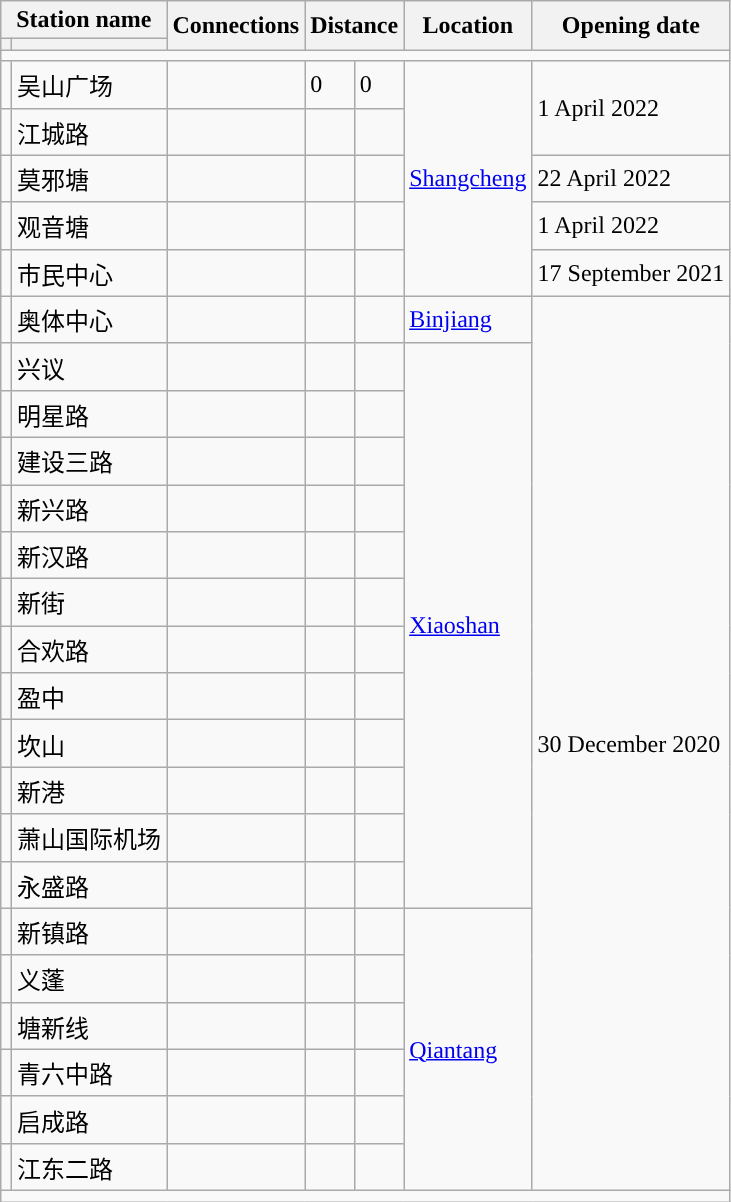<table class="wikitable">
<tr>
<th colspan="2">Station name</th>
<th rowspan="2">Connections</th>
<th colspan="2" rowspan="2">Distance<br></th>
<th rowspan="2">Location</th>
<th rowspan="2">Opening date</th>
</tr>
<tr>
<th></th>
<th></th>
</tr>
<tr style="background:#">
<td colspan="7"></td>
</tr>
<tr>
<td></td>
<td><span>吴山广场</span></td>
<td></td>
<td>0</td>
<td>0</td>
<td rowspan="5"><a href='#'>Shangcheng</a></td>
<td rowspan="2">1 April 2022</td>
</tr>
<tr>
<td></td>
<td><span>江城路</span></td>
<td></td>
<td></td>
<td></td>
</tr>
<tr>
<td></td>
<td><span>莫邪塘</span></td>
<td></td>
<td></td>
<td></td>
<td>22 April 2022</td>
</tr>
<tr>
<td></td>
<td><span>观音塘</span></td>
<td></td>
<td></td>
<td></td>
<td>1 April 2022</td>
</tr>
<tr>
<td></td>
<td><span>市民中心</span></td>
<td></td>
<td></td>
<td></td>
<td>17 September 2021</td>
</tr>
<tr>
<td></td>
<td><span>奥体中心</span></td>
<td></td>
<td></td>
<td></td>
<td><a href='#'>Binjiang</a></td>
<td rowspan="19">30 December 2020</td>
</tr>
<tr>
<td></td>
<td><span>兴议</span></td>
<td></td>
<td></td>
<td></td>
<td rowspan="12"><a href='#'>Xiaoshan</a></td>
</tr>
<tr>
<td></td>
<td><span>明星路</span></td>
<td></td>
<td></td>
<td></td>
</tr>
<tr>
<td></td>
<td><span>建设三路</span></td>
<td></td>
<td></td>
<td></td>
</tr>
<tr>
<td></td>
<td><span>新兴路</span></td>
<td></td>
<td></td>
<td></td>
</tr>
<tr>
<td></td>
<td><span>新汉路</span></td>
<td></td>
<td></td>
<td></td>
</tr>
<tr>
<td></td>
<td><span>新街</span></td>
<td></td>
<td></td>
<td></td>
</tr>
<tr>
<td></td>
<td><span>合欢路</span></td>
<td></td>
<td></td>
<td></td>
</tr>
<tr>
<td></td>
<td><span>盈中</span></td>
<td></td>
<td></td>
<td></td>
</tr>
<tr>
<td></td>
<td><span>坎山</span></td>
<td></td>
<td></td>
<td></td>
</tr>
<tr>
<td></td>
<td><span>新港</span></td>
<td></td>
<td></td>
<td></td>
</tr>
<tr>
<td></td>
<td><span>萧山国际机场</span></td>
<td>  </td>
<td></td>
<td></td>
</tr>
<tr>
<td></td>
<td><span>永盛路</span></td>
<td></td>
<td></td>
<td></td>
</tr>
<tr>
<td></td>
<td><span>新镇路</span></td>
<td></td>
<td></td>
<td></td>
<td rowspan="6"><a href='#'>Qiantang</a></td>
</tr>
<tr>
<td></td>
<td><span>义蓬</span></td>
<td></td>
<td></td>
<td></td>
</tr>
<tr>
<td></td>
<td><span>塘新线</span></td>
<td></td>
<td></td>
<td></td>
</tr>
<tr>
<td></td>
<td><span>青六中路</span></td>
<td></td>
<td></td>
<td></td>
</tr>
<tr>
<td></td>
<td><span>启成路</span></td>
<td></td>
<td></td>
<td></td>
</tr>
<tr>
<td></td>
<td><span>江东二路</span></td>
<td></td>
<td></td>
<td></td>
</tr>
<tr style="background:#">
<td colspan="7"></td>
</tr>
</table>
